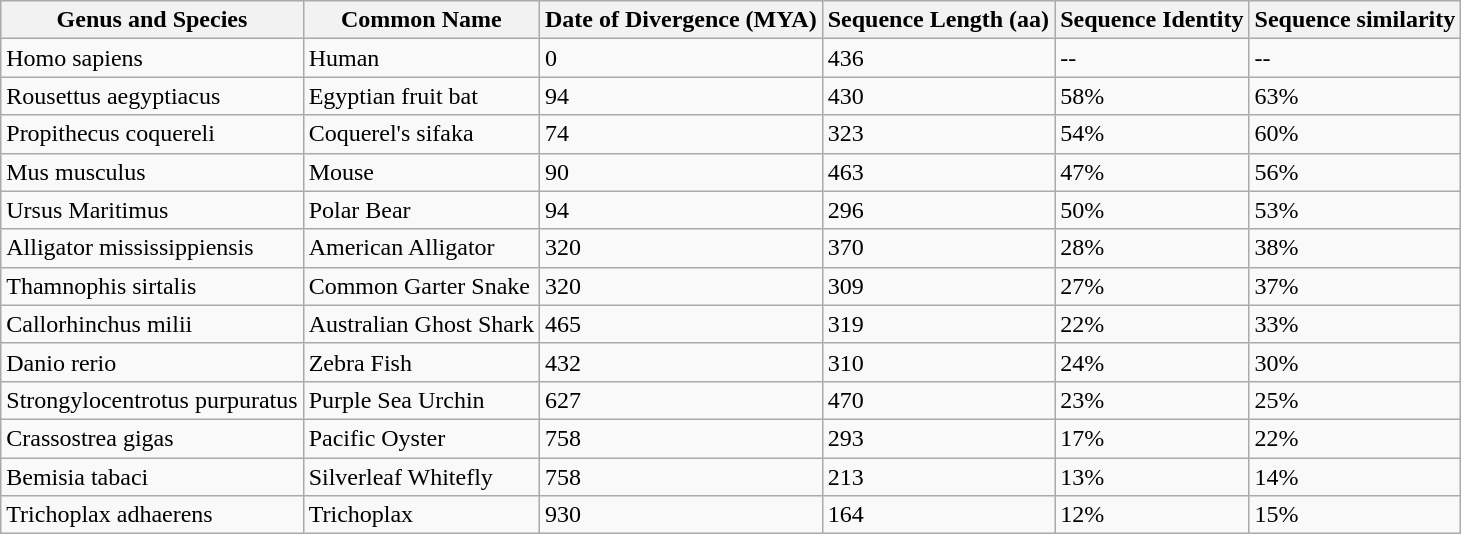<table class="wikitable">
<tr>
<th>Genus and Species</th>
<th>Common Name</th>
<th>Date of Divergence (MYA)</th>
<th>Sequence Length (aa)</th>
<th>Sequence Identity</th>
<th>Sequence similarity</th>
</tr>
<tr>
<td>Homo sapiens</td>
<td>Human</td>
<td>0</td>
<td>436</td>
<td>--</td>
<td>--</td>
</tr>
<tr>
<td>Rousettus aegyptiacus</td>
<td>Egyptian fruit bat</td>
<td>94</td>
<td>430</td>
<td>58%</td>
<td>63%</td>
</tr>
<tr>
<td>Propithecus coquereli</td>
<td>Coquerel's sifaka</td>
<td>74</td>
<td>323</td>
<td>54%</td>
<td>60%</td>
</tr>
<tr>
<td>Mus musculus</td>
<td>Mouse</td>
<td>90</td>
<td>463</td>
<td>47%</td>
<td>56%</td>
</tr>
<tr>
<td>Ursus Maritimus</td>
<td>Polar Bear</td>
<td>94</td>
<td>296</td>
<td>50%</td>
<td>53%</td>
</tr>
<tr>
<td>Alligator mississippiensis</td>
<td>American Alligator</td>
<td>320</td>
<td>370</td>
<td>28%</td>
<td>38%</td>
</tr>
<tr>
<td>Thamnophis sirtalis</td>
<td>Common Garter Snake</td>
<td>320</td>
<td>309</td>
<td>27%</td>
<td>37%</td>
</tr>
<tr>
<td>Callorhinchus milii</td>
<td>Australian Ghost Shark</td>
<td>465</td>
<td>319</td>
<td>22%</td>
<td>33%</td>
</tr>
<tr>
<td>Danio rerio</td>
<td>Zebra Fish</td>
<td>432</td>
<td>310</td>
<td>24%</td>
<td>30%</td>
</tr>
<tr>
<td>Strongylocentrotus purpuratus</td>
<td>Purple Sea Urchin</td>
<td>627</td>
<td>470</td>
<td>23%</td>
<td>25%</td>
</tr>
<tr>
<td>Crassostrea gigas</td>
<td>Pacific Oyster</td>
<td>758</td>
<td>293</td>
<td>17%</td>
<td>22%</td>
</tr>
<tr>
<td>Bemisia tabaci</td>
<td>Silverleaf Whitefly</td>
<td>758</td>
<td>213</td>
<td>13%</td>
<td>14%</td>
</tr>
<tr>
<td>Trichoplax adhaerens</td>
<td>Trichoplax</td>
<td>930</td>
<td>164</td>
<td>12%</td>
<td>15%</td>
</tr>
</table>
